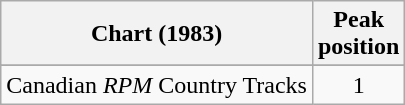<table class="wikitable sortable">
<tr>
<th align="left">Chart (1983)</th>
<th style="text-align:center;">Peak<br>position</th>
</tr>
<tr>
</tr>
<tr>
<td align="left">Canadian <em>RPM</em> Country Tracks</td>
<td style="text-align:center;">1</td>
</tr>
</table>
